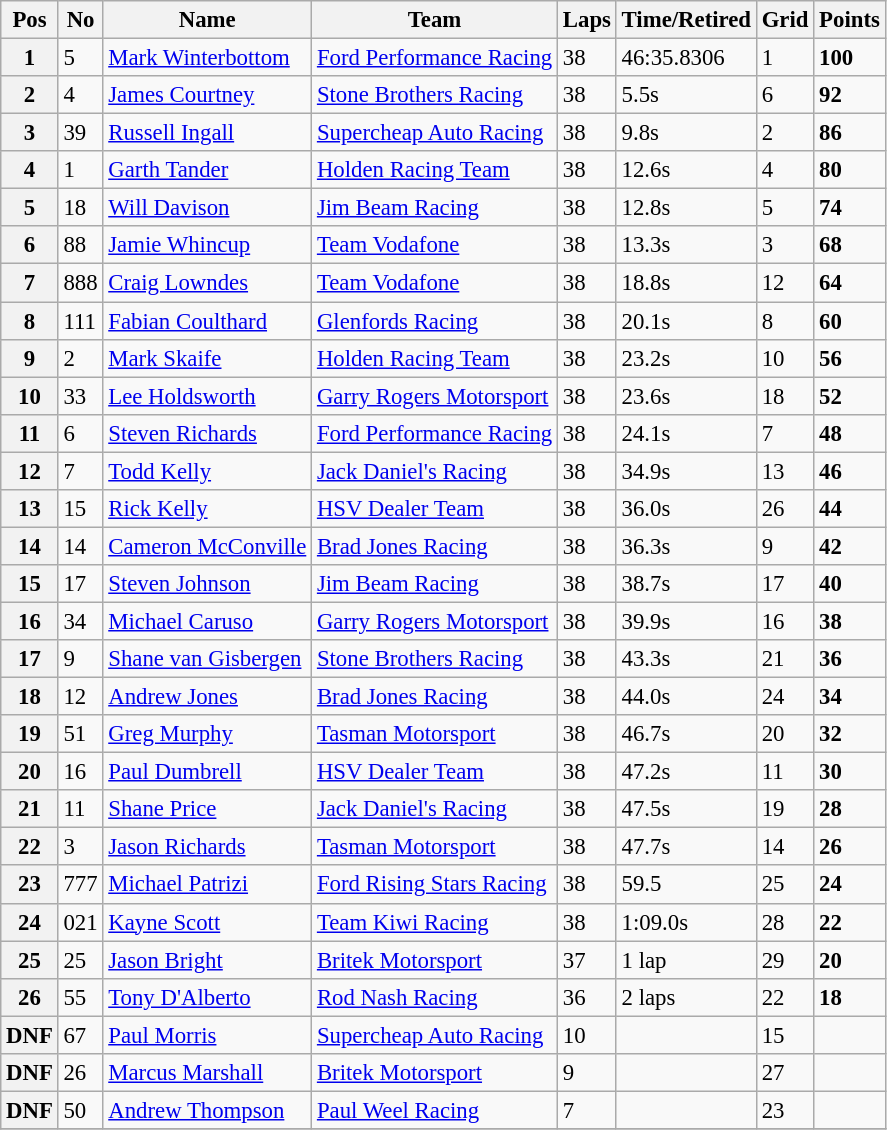<table class="wikitable" style="font-size: 95%;">
<tr>
<th>Pos</th>
<th>No</th>
<th>Name</th>
<th>Team</th>
<th>Laps</th>
<th>Time/Retired</th>
<th>Grid</th>
<th>Points</th>
</tr>
<tr>
<th>1</th>
<td>5</td>
<td><a href='#'>Mark Winterbottom</a></td>
<td><a href='#'>Ford Performance Racing</a></td>
<td>38</td>
<td>46:35.8306</td>
<td>1</td>
<td><strong>100</strong></td>
</tr>
<tr>
<th>2</th>
<td>4</td>
<td><a href='#'>James Courtney</a></td>
<td><a href='#'>Stone Brothers Racing</a></td>
<td>38</td>
<td>5.5s</td>
<td>6</td>
<td><strong>92</strong></td>
</tr>
<tr>
<th>3</th>
<td>39</td>
<td><a href='#'>Russell Ingall</a></td>
<td><a href='#'>Supercheap Auto Racing</a></td>
<td>38</td>
<td>9.8s</td>
<td>2</td>
<td><strong>86</strong></td>
</tr>
<tr>
<th>4</th>
<td>1</td>
<td><a href='#'>Garth Tander</a></td>
<td><a href='#'>Holden Racing Team</a></td>
<td>38</td>
<td>12.6s</td>
<td>4</td>
<td><strong>80</strong></td>
</tr>
<tr>
<th>5</th>
<td>18</td>
<td><a href='#'>Will Davison</a></td>
<td><a href='#'>Jim Beam Racing</a></td>
<td>38</td>
<td>12.8s</td>
<td>5</td>
<td><strong>74</strong></td>
</tr>
<tr>
<th>6</th>
<td>88</td>
<td><a href='#'>Jamie Whincup</a></td>
<td><a href='#'>Team Vodafone</a></td>
<td>38</td>
<td>13.3s</td>
<td>3</td>
<td><strong>68</strong></td>
</tr>
<tr>
<th>7</th>
<td>888</td>
<td><a href='#'>Craig Lowndes</a></td>
<td><a href='#'>Team Vodafone</a></td>
<td>38</td>
<td>18.8s</td>
<td>12</td>
<td><strong>64</strong></td>
</tr>
<tr>
<th>8</th>
<td>111</td>
<td><a href='#'>Fabian Coulthard</a></td>
<td><a href='#'>Glenfords Racing</a></td>
<td>38</td>
<td>20.1s</td>
<td>8</td>
<td><strong>60</strong></td>
</tr>
<tr>
<th>9</th>
<td>2</td>
<td><a href='#'>Mark Skaife</a></td>
<td><a href='#'>Holden Racing Team</a></td>
<td>38</td>
<td>23.2s</td>
<td>10</td>
<td><strong>56</strong></td>
</tr>
<tr>
<th>10</th>
<td>33</td>
<td><a href='#'>Lee Holdsworth</a></td>
<td><a href='#'>Garry Rogers Motorsport</a></td>
<td>38</td>
<td>23.6s</td>
<td>18</td>
<td><strong>52</strong></td>
</tr>
<tr>
<th>11</th>
<td>6</td>
<td><a href='#'>Steven Richards</a></td>
<td><a href='#'>Ford Performance Racing</a></td>
<td>38</td>
<td>24.1s</td>
<td>7</td>
<td><strong>48</strong></td>
</tr>
<tr>
<th>12</th>
<td>7</td>
<td><a href='#'>Todd Kelly</a></td>
<td><a href='#'>Jack Daniel's Racing</a></td>
<td>38</td>
<td>34.9s</td>
<td>13</td>
<td><strong>46</strong></td>
</tr>
<tr>
<th>13</th>
<td>15</td>
<td><a href='#'>Rick Kelly</a></td>
<td><a href='#'>HSV Dealer Team</a></td>
<td>38</td>
<td>36.0s</td>
<td>26</td>
<td><strong>44</strong></td>
</tr>
<tr>
<th>14</th>
<td>14</td>
<td><a href='#'>Cameron McConville</a></td>
<td><a href='#'>Brad Jones Racing</a></td>
<td>38</td>
<td>36.3s</td>
<td>9</td>
<td><strong>42</strong></td>
</tr>
<tr>
<th>15</th>
<td>17</td>
<td><a href='#'>Steven Johnson</a></td>
<td><a href='#'>Jim Beam Racing</a></td>
<td>38</td>
<td>38.7s</td>
<td>17</td>
<td><strong>40</strong></td>
</tr>
<tr>
<th>16</th>
<td>34</td>
<td><a href='#'>Michael Caruso</a></td>
<td><a href='#'>Garry Rogers Motorsport</a></td>
<td>38</td>
<td>39.9s</td>
<td>16</td>
<td><strong>38</strong></td>
</tr>
<tr>
<th>17</th>
<td>9</td>
<td><a href='#'>Shane van Gisbergen</a></td>
<td><a href='#'>Stone Brothers Racing</a></td>
<td>38</td>
<td>43.3s</td>
<td>21</td>
<td><strong>36</strong></td>
</tr>
<tr>
<th>18</th>
<td>12</td>
<td><a href='#'>Andrew Jones</a></td>
<td><a href='#'>Brad Jones Racing</a></td>
<td>38</td>
<td>44.0s</td>
<td>24</td>
<td><strong>34</strong></td>
</tr>
<tr>
<th>19</th>
<td>51</td>
<td><a href='#'>Greg Murphy</a></td>
<td><a href='#'>Tasman Motorsport</a></td>
<td>38</td>
<td>46.7s</td>
<td>20</td>
<td><strong>32</strong></td>
</tr>
<tr>
<th>20</th>
<td>16</td>
<td><a href='#'>Paul Dumbrell</a></td>
<td><a href='#'>HSV Dealer Team</a></td>
<td>38</td>
<td>47.2s</td>
<td>11</td>
<td><strong>30</strong></td>
</tr>
<tr>
<th>21</th>
<td>11</td>
<td><a href='#'>Shane Price</a></td>
<td><a href='#'>Jack Daniel's Racing</a></td>
<td>38</td>
<td>47.5s</td>
<td>19</td>
<td><strong>28</strong></td>
</tr>
<tr>
<th>22</th>
<td>3</td>
<td><a href='#'>Jason Richards</a></td>
<td><a href='#'>Tasman Motorsport</a></td>
<td>38</td>
<td>47.7s</td>
<td>14</td>
<td><strong>26</strong></td>
</tr>
<tr>
<th>23</th>
<td>777</td>
<td><a href='#'>Michael Patrizi</a></td>
<td><a href='#'>Ford Rising Stars Racing</a></td>
<td>38</td>
<td>59.5</td>
<td>25</td>
<td><strong>24</strong></td>
</tr>
<tr>
<th>24</th>
<td>021</td>
<td><a href='#'>Kayne Scott</a></td>
<td><a href='#'>Team Kiwi Racing</a></td>
<td>38</td>
<td>1:09.0s</td>
<td>28</td>
<td><strong>22</strong></td>
</tr>
<tr>
<th>25</th>
<td>25</td>
<td><a href='#'>Jason Bright</a></td>
<td><a href='#'>Britek Motorsport</a></td>
<td>37</td>
<td> 1 lap</td>
<td>29</td>
<td><strong>20</strong></td>
</tr>
<tr>
<th>26</th>
<td>55</td>
<td><a href='#'>Tony D'Alberto</a></td>
<td><a href='#'>Rod Nash Racing</a></td>
<td>36</td>
<td> 2 laps</td>
<td>22</td>
<td><strong>18</strong></td>
</tr>
<tr>
<th>DNF</th>
<td>67</td>
<td><a href='#'>Paul Morris</a></td>
<td><a href='#'>Supercheap Auto Racing</a></td>
<td>10</td>
<td></td>
<td>15</td>
<td></td>
</tr>
<tr>
<th>DNF</th>
<td>26</td>
<td><a href='#'>Marcus Marshall</a></td>
<td><a href='#'>Britek Motorsport</a></td>
<td>9</td>
<td></td>
<td>27</td>
<td></td>
</tr>
<tr>
<th>DNF</th>
<td>50</td>
<td><a href='#'>Andrew Thompson</a></td>
<td><a href='#'>Paul Weel Racing</a></td>
<td>7</td>
<td></td>
<td>23</td>
<td></td>
</tr>
<tr>
</tr>
</table>
